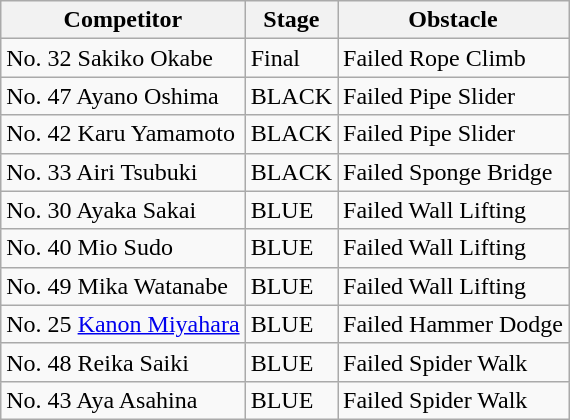<table class="wikitable">
<tr>
<th>Competitor</th>
<th>Stage</th>
<th>Obstacle</th>
</tr>
<tr>
<td>No. 32 Sakiko Okabe</td>
<td>Final</td>
<td>Failed Rope Climb</td>
</tr>
<tr>
<td>No. 47 Ayano Oshima</td>
<td>BLACK</td>
<td>Failed Pipe Slider</td>
</tr>
<tr>
<td>No. 42 Karu Yamamoto</td>
<td>BLACK</td>
<td>Failed Pipe Slider</td>
</tr>
<tr>
<td>No. 33 Airi Tsubuki</td>
<td>BLACK</td>
<td>Failed Sponge Bridge</td>
</tr>
<tr>
<td>No. 30 Ayaka Sakai</td>
<td>BLUE</td>
<td>Failed Wall Lifting</td>
</tr>
<tr>
<td>No. 40 Mio Sudo</td>
<td>BLUE</td>
<td>Failed Wall Lifting</td>
</tr>
<tr>
<td>No. 49 Mika Watanabe</td>
<td>BLUE</td>
<td>Failed Wall Lifting</td>
</tr>
<tr>
<td>No. 25 <a href='#'>Kanon Miyahara</a></td>
<td>BLUE</td>
<td>Failed Hammer Dodge</td>
</tr>
<tr>
<td>No. 48 Reika Saiki</td>
<td>BLUE</td>
<td>Failed Spider Walk</td>
</tr>
<tr>
<td>No. 43 Aya Asahina</td>
<td>BLUE</td>
<td>Failed Spider Walk</td>
</tr>
</table>
